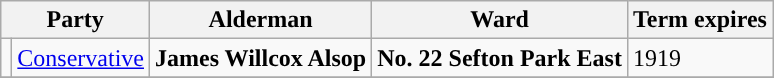<table class="wikitable">
<tr>
<th colspan="2">Party</th>
<th>Alderman</th>
<th>Ward</th>
<th>Term expires</th>
</tr>
<tr>
<td style="background-color:"></td>
<td><a href='#'>Conservative</a></td>
<td><strong>James Willcox Alsop</strong></td>
<td><strong>No. 22 Sefton Park East</strong></td>
<td>1919</td>
</tr>
<tr>
</tr>
</table>
